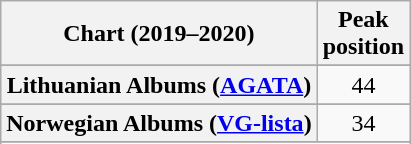<table class="wikitable sortable plainrowheaders" style="text-align:center">
<tr>
<th scope="col">Chart (2019–2020)</th>
<th scope="col">Peak<br>position</th>
</tr>
<tr>
</tr>
<tr>
</tr>
<tr>
</tr>
<tr>
</tr>
<tr>
</tr>
<tr>
</tr>
<tr>
</tr>
<tr>
</tr>
<tr>
</tr>
<tr>
<th scope="row">Lithuanian Albums (<a href='#'>AGATA</a>)</th>
<td>44</td>
</tr>
<tr>
</tr>
<tr>
<th scope="row">Norwegian Albums (<a href='#'>VG-lista</a>)</th>
<td>34</td>
</tr>
<tr>
</tr>
<tr>
</tr>
<tr>
</tr>
<tr>
</tr>
<tr>
</tr>
</table>
